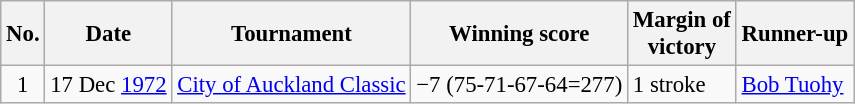<table class="wikitable" style="font-size:95%;">
<tr>
<th>No.</th>
<th>Date</th>
<th>Tournament</th>
<th>Winning score</th>
<th>Margin of<br>victory</th>
<th>Runner-up</th>
</tr>
<tr>
<td align=center>1</td>
<td align=right>17 Dec <a href='#'>1972</a></td>
<td><a href='#'>City of Auckland Classic</a></td>
<td>−7 (75-71-67-64=277)</td>
<td>1 stroke</td>
<td> <a href='#'>Bob Tuohy</a></td>
</tr>
</table>
